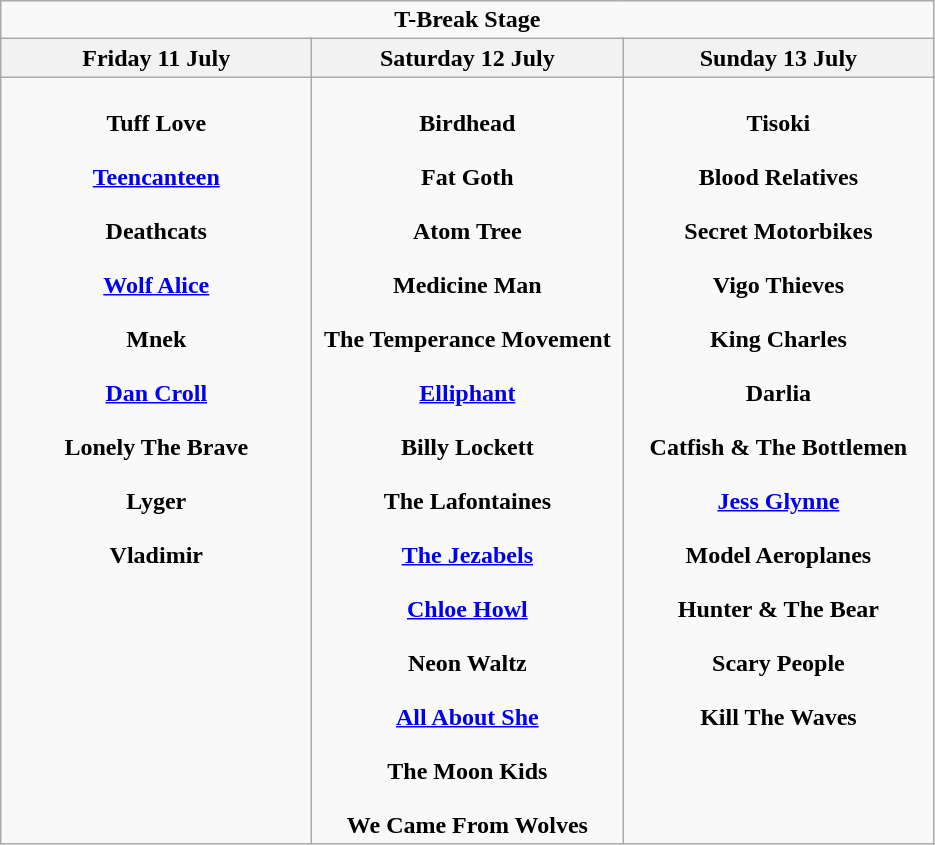<table class="wikitable">
<tr>
<td colspan="3" style="text-align:center;"><strong>T-Break Stage</strong></td>
</tr>
<tr>
<th>Friday 11 July</th>
<th>Saturday 12 July</th>
<th>Sunday 13 July</th>
</tr>
<tr>
<td style="text-align:center; vertical-align:top; width:200px;"><br><strong>Tuff Love</strong>
<br>
<br> <strong><a href='#'>Teencanteen</a></strong>
<br>
<br> <strong>Deathcats</strong>
<br>
<br> <strong><a href='#'>Wolf Alice</a></strong>
<br>
<br> <strong>Mnek</strong>
<br>
<br> <strong><a href='#'>Dan Croll</a></strong>
<br>
<br> <strong>Lonely The Brave</strong>
<br>
<br> <strong>Lyger</strong>
<br>
<br> <strong>Vladimir</strong>
<br></td>
<td style="text-align:center; vertical-align:top; width:200px;"><br><strong>Birdhead</strong>
<br>
<br> <strong>Fat Goth</strong>
<br>
<br> <strong>Atom Tree</strong>
<br>
<br> <strong>Medicine Man</strong>
<br>
<br> <strong>The Temperance Movement</strong>
<br>
<br> <strong><a href='#'>Elliphant</a></strong>
<br>
<br> <strong>Billy Lockett</strong>
<br>
<br> <strong>The Lafontaines</strong>
<br>
<br> <strong><a href='#'>The Jezabels</a></strong>
<br>
<br> <strong><a href='#'>Chloe Howl</a></strong>
<br>
<br> <strong>Neon Waltz</strong>
<br>
<br> <strong><a href='#'>All About She</a></strong>
<br>
<br> <strong>The Moon Kids</strong>
<br>
<br> <strong>We Came From Wolves</strong>
<br></td>
<td style="text-align:center; vertical-align:top; width:200px;"><br><strong>Tisoki</strong>
<br>
<br> <strong>Blood Relatives</strong>
<br>
<br> <strong>Secret Motorbikes</strong>
<br>
<br> <strong>Vigo Thieves</strong>
<br>
<br> <strong>King Charles</strong>
<br>
<br> <strong>Darlia</strong>
<br>
<br> <strong>Catfish & The Bottlemen</strong>
<br>
<br> <strong><a href='#'>Jess Glynne</a></strong>
<br>
<br> <strong>Model Aeroplanes</strong>
<br>
<br> <strong>Hunter & The Bear</strong>
<br>
<br> <strong>Scary People</strong>
<br>
<br> <strong>Kill The Waves</strong></td>
</tr>
</table>
